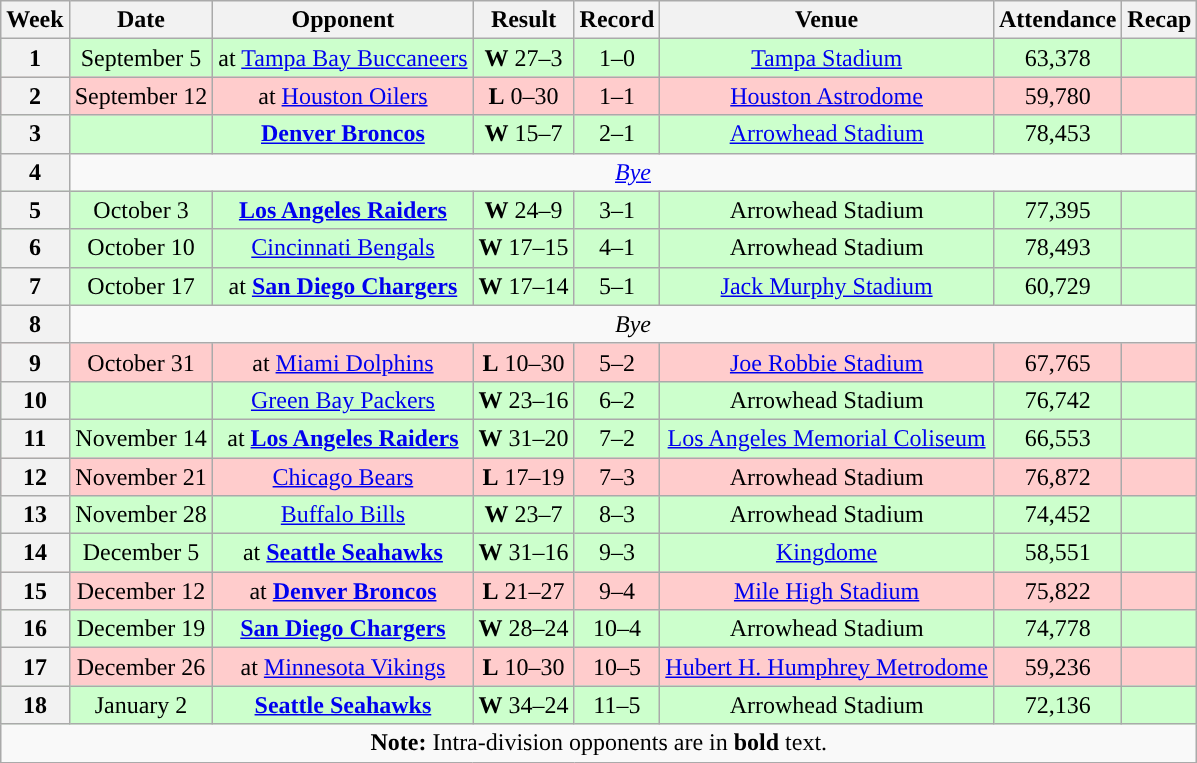<table class="wikitable" style="text-align:center">
<tr>
<th>Week</th>
<th>Date</th>
<th>Opponent</th>
<th>Result</th>
<th>Record</th>
<th>Venue</th>
<th>Attendance</th>
<th>Recap</th>
</tr>
<tr style="background:#cfc">
<th>1</th>
<td>September 5</td>
<td>at <a href='#'>Tampa Bay Buccaneers</a></td>
<td><strong>W</strong> 27–3</td>
<td>1–0</td>
<td><a href='#'>Tampa Stadium</a></td>
<td>63,378</td>
<td></td>
</tr>
<tr style="background:#fcc">
<th>2</th>
<td>September 12</td>
<td>at <a href='#'>Houston Oilers</a></td>
<td><strong>L</strong> 0–30</td>
<td>1–1</td>
<td><a href='#'>Houston Astrodome</a></td>
<td>59,780</td>
<td></td>
</tr>
<tr style="background:#cfc">
<th>3</th>
<td></td>
<td><strong><a href='#'>Denver Broncos</a></strong></td>
<td><strong>W</strong> 15–7</td>
<td>2–1</td>
<td><a href='#'>Arrowhead Stadium</a></td>
<td>78,453</td>
<td></td>
</tr>
<tr>
<th>4</th>
<td colspan="7"><em><a href='#'>Bye</a></em></td>
</tr>
<tr style="background:#cfc">
<th>5</th>
<td>October 3</td>
<td><strong><a href='#'>Los Angeles Raiders</a></strong></td>
<td><strong>W</strong> 24–9</td>
<td>3–1</td>
<td>Arrowhead Stadium</td>
<td>77,395</td>
<td></td>
</tr>
<tr style="background:#cfc">
<th>6</th>
<td>October 10</td>
<td><a href='#'>Cincinnati Bengals</a></td>
<td><strong>W</strong> 17–15</td>
<td>4–1</td>
<td>Arrowhead Stadium</td>
<td>78,493</td>
<td></td>
</tr>
<tr style="background:#cfc">
<th>7</th>
<td>October 17</td>
<td>at <strong><a href='#'>San Diego Chargers</a></strong></td>
<td><strong>W</strong> 17–14</td>
<td>5–1</td>
<td><a href='#'>Jack Murphy Stadium</a></td>
<td>60,729</td>
<td></td>
</tr>
<tr>
<th>8</th>
<td colspan="7"><em>Bye</em></td>
</tr>
<tr style="background:#fcc">
<th>9</th>
<td>October 31</td>
<td>at <a href='#'>Miami Dolphins</a></td>
<td><strong>L</strong> 10–30</td>
<td>5–2</td>
<td><a href='#'>Joe Robbie Stadium</a></td>
<td>67,765</td>
<td></td>
</tr>
<tr style="background:#cfc">
<th>10</th>
<td></td>
<td><a href='#'>Green Bay Packers</a></td>
<td><strong>W</strong> 23–16</td>
<td>6–2</td>
<td>Arrowhead Stadium</td>
<td>76,742</td>
<td></td>
</tr>
<tr style="background:#cfc">
<th>11</th>
<td>November 14</td>
<td>at <strong><a href='#'>Los Angeles Raiders</a></strong></td>
<td><strong>W</strong> 31–20</td>
<td>7–2</td>
<td><a href='#'>Los Angeles Memorial Coliseum</a></td>
<td>66,553</td>
<td></td>
</tr>
<tr style="background:#fcc">
<th>12</th>
<td>November 21</td>
<td><a href='#'>Chicago Bears</a></td>
<td><strong>L</strong> 17–19</td>
<td>7–3</td>
<td>Arrowhead Stadium</td>
<td>76,872</td>
<td></td>
</tr>
<tr style="background:#cfc">
<th>13</th>
<td>November 28</td>
<td><a href='#'>Buffalo Bills</a></td>
<td><strong>W</strong> 23–7</td>
<td>8–3</td>
<td>Arrowhead Stadium</td>
<td>74,452</td>
<td></td>
</tr>
<tr style="background:#cfc">
<th>14</th>
<td>December 5</td>
<td>at <strong><a href='#'>Seattle Seahawks</a></strong></td>
<td><strong>W</strong> 31–16</td>
<td>9–3</td>
<td><a href='#'>Kingdome</a></td>
<td>58,551</td>
<td></td>
</tr>
<tr style="background:#fcc">
<th>15</th>
<td>December 12</td>
<td>at <strong><a href='#'>Denver Broncos</a></strong></td>
<td><strong>L</strong> 21–27</td>
<td>9–4</td>
<td><a href='#'>Mile High Stadium</a></td>
<td>75,822</td>
<td></td>
</tr>
<tr style="background:#cfc">
<th>16</th>
<td>December 19</td>
<td><strong><a href='#'>San Diego Chargers</a></strong></td>
<td><strong>W</strong> 28–24</td>
<td>10–4</td>
<td>Arrowhead Stadium</td>
<td>74,778</td>
<td></td>
</tr>
<tr style="background:#fcc">
<th>17</th>
<td>December 26</td>
<td>at <a href='#'>Minnesota Vikings</a></td>
<td><strong>L</strong> 10–30</td>
<td>10–5</td>
<td><a href='#'>Hubert H. Humphrey Metrodome</a></td>
<td>59,236</td>
<td></td>
</tr>
<tr style="background:#cfc">
<th>18</th>
<td>January 2</td>
<td><strong><a href='#'>Seattle Seahawks</a></strong></td>
<td><strong>W</strong> 34–24</td>
<td>11–5</td>
<td>Arrowhead Stadium</td>
<td>72,136</td>
<td></td>
</tr>
<tr>
<td colspan="8"><strong>Note:</strong> Intra-division opponents are in <strong>bold</strong> text.</td>
</tr>
</table>
